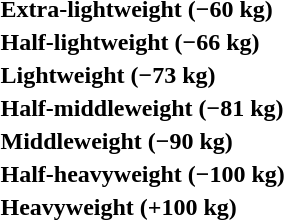<table>
<tr>
<th rowspan=2 style="text-align:left;">Extra-lightweight (−60 kg)</th>
<td rowspan=2></td>
<td rowspan=2></td>
<td></td>
</tr>
<tr>
<td></td>
</tr>
<tr>
<th rowspan=2 style="text-align:left;">Half-lightweight (−66 kg)</th>
<td rowspan=2></td>
<td rowspan=2></td>
<td></td>
</tr>
<tr>
<td></td>
</tr>
<tr>
<th rowspan=2 style="text-align:left;">Lightweight (−73 kg)</th>
<td rowspan=2></td>
<td rowspan=2></td>
<td></td>
</tr>
<tr>
<td></td>
</tr>
<tr>
<th rowspan=2 style="text-align:left;">Half-middleweight (−81 kg)</th>
<td rowspan=2></td>
<td rowspan=2></td>
<td></td>
</tr>
<tr>
<td></td>
</tr>
<tr>
<th rowspan=2 style="text-align:left;">Middleweight (−90 kg)</th>
<td rowspan=2></td>
<td rowspan=2></td>
<td></td>
</tr>
<tr>
<td></td>
</tr>
<tr>
<th rowspan=2 style="text-align:left;">Half-heavyweight (−100 kg)</th>
<td rowspan=2></td>
<td rowspan=2></td>
<td></td>
</tr>
<tr>
<td></td>
</tr>
<tr>
<th rowspan=2 style="text-align:left;">Heavyweight (+100 kg)</th>
<td rowspan=2></td>
<td rowspan=2></td>
<td></td>
</tr>
<tr>
<td></td>
</tr>
</table>
